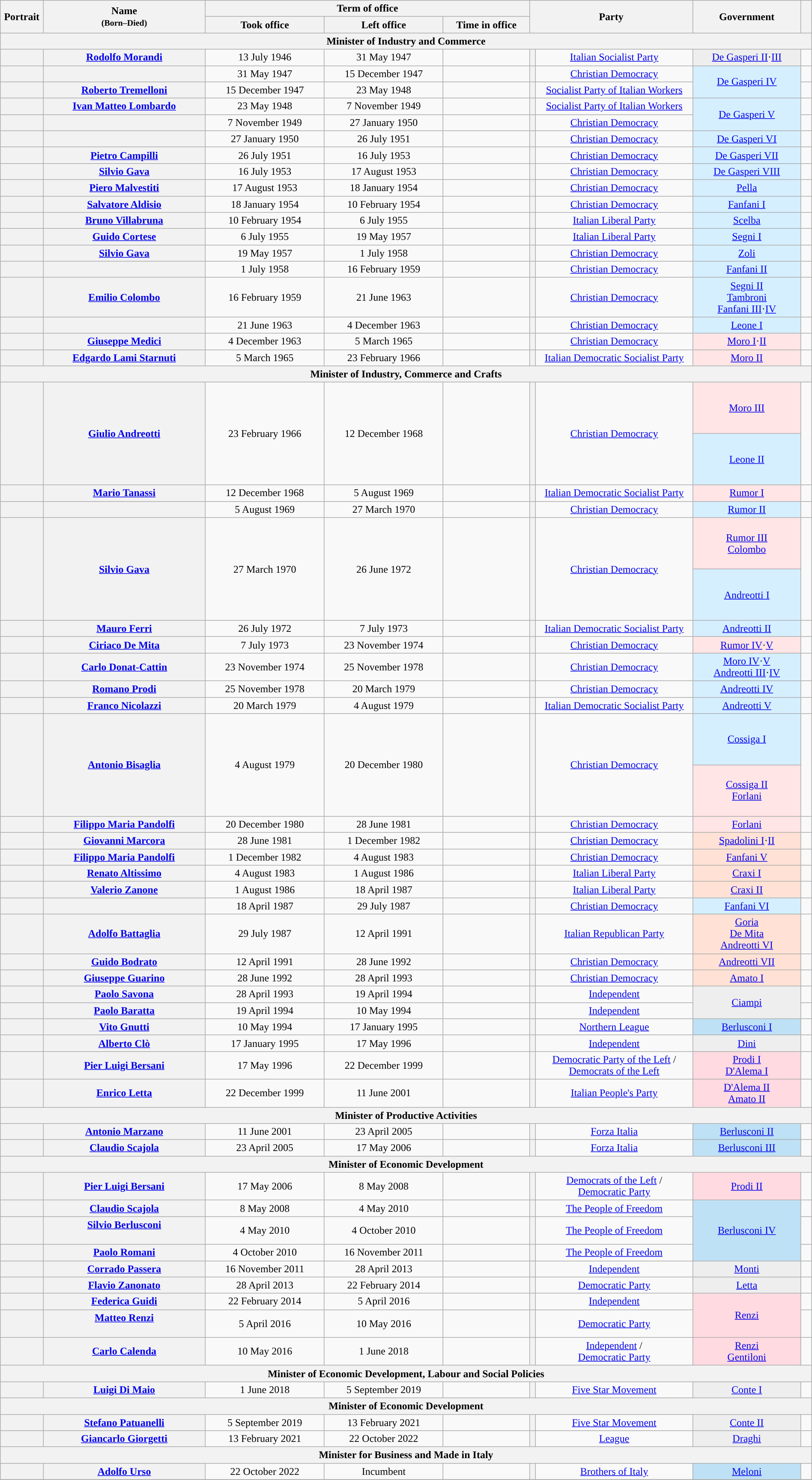<table class="wikitable" style="text-align:center; style="width=100%">
<tr>
<th width=1% rowspan=2>Portrait</th>
<th width=15% rowspan=2>Name<br><small>(Born–Died)</small></th>
<th width=30% colspan=3>Term of office</th>
<th width=15% rowspan=2 colspan=2>Party</th>
<th width=10% rowspan=2>Government</th>
<th width=1% rowspan=2></th>
</tr>
<tr style="text-align:center;">
<th width=11%>Took office</th>
<th width=11%>Left office</th>
<th width=8%>Time in office</th>
</tr>
<tr>
<th colspan=9>Minister of Industry and Commerce</th>
</tr>
<tr>
<th></th>
<th scope="row" style="font-weight:normal"><strong><a href='#'>Rodolfo Morandi</a></strong><br></th>
<td>13 July 1946</td>
<td>31 May 1947</td>
<td></td>
<th style="background:"></th>
<td><a href='#'>Italian Socialist Party</a></td>
<td bgcolor=#EEEEEE><a href='#'>De Gasperi II</a>·<a href='#'>III</a></td>
<td></td>
</tr>
<tr>
<th></th>
<th scope="row" style="font-weight:normal"><strong></strong><br></th>
<td>31 May 1947</td>
<td>15 December 1947</td>
<td></td>
<th style="background:"></th>
<td><a href='#'>Christian Democracy</a></td>
<td rowspan=2 bgcolor=#D5EFFF><a href='#'>De Gasperi IV</a></td>
<td></td>
</tr>
<tr>
<th></th>
<th scope="row" style="font-weight:normal"><strong><a href='#'>Roberto Tremelloni</a></strong><br></th>
<td>15 December 1947</td>
<td>23 May 1948</td>
<td></td>
<th style="background:"></th>
<td><a href='#'>Socialist Party of Italian Workers</a></td>
<td></td>
</tr>
<tr>
<th></th>
<th scope="row" style="font-weight:normal"><strong><a href='#'>Ivan Matteo Lombardo</a></strong><br></th>
<td>23 May 1948</td>
<td>7 November 1949</td>
<td></td>
<th style="background:"></th>
<td><a href='#'>Socialist Party of Italian Workers</a></td>
<td rowspan=2 bgcolor=#D5EFFF><a href='#'>De Gasperi V</a></td>
<td></td>
</tr>
<tr>
<th></th>
<th scope="row" style="font-weight:normal"><strong></strong><br></th>
<td>7 November 1949</td>
<td>27 January 1950</td>
<td></td>
<th style="background:"></th>
<td><a href='#'>Christian Democracy</a></td>
<td></td>
</tr>
<tr>
<th></th>
<th scope="row" style="font-weight:normal"><strong></strong><br></th>
<td>27 January 1950</td>
<td>26 July 1951</td>
<td></td>
<th style="background:"></th>
<td><a href='#'>Christian Democracy</a></td>
<td bgcolor=#D5EFFF><a href='#'>De Gasperi VI</a></td>
<td></td>
</tr>
<tr>
<th></th>
<th scope="row" style="font-weight:normal"><strong><a href='#'>Pietro Campilli</a></strong><br></th>
<td>26 July 1951</td>
<td>16 July 1953</td>
<td></td>
<th style="background:"></th>
<td><a href='#'>Christian Democracy</a></td>
<td bgcolor=#D5EFFF><a href='#'>De Gasperi VII</a></td>
<td></td>
</tr>
<tr>
<th></th>
<th scope="row" style="font-weight:normal"><strong><a href='#'>Silvio Gava</a></strong><br></th>
<td>16 July 1953</td>
<td>17 August 1953</td>
<td></td>
<th style="background:"></th>
<td><a href='#'>Christian Democracy</a></td>
<td bgcolor=#D5EFFF><a href='#'>De Gasperi VIII</a></td>
<td></td>
</tr>
<tr>
<th></th>
<th scope="row" style="font-weight:normal"><strong><a href='#'>Piero Malvestiti</a></strong><br></th>
<td>17 August 1953</td>
<td>18 January 1954</td>
<td></td>
<th style="background:"></th>
<td><a href='#'>Christian Democracy</a></td>
<td bgcolor=#D5EFFF><a href='#'>Pella</a></td>
<td></td>
</tr>
<tr>
<th></th>
<th scope="row" style="font-weight:normal"><strong><a href='#'>Salvatore Aldisio</a></strong><br></th>
<td>18 January 1954</td>
<td>10 February 1954</td>
<td></td>
<th style="background:"></th>
<td><a href='#'>Christian Democracy</a></td>
<td bgcolor=#D5EFFF><a href='#'>Fanfani I</a></td>
<td></td>
</tr>
<tr>
<th></th>
<th scope="row" style="font-weight:normal"><strong><a href='#'>Bruno Villabruna</a></strong><br></th>
<td>10 February 1954</td>
<td>6 July 1955</td>
<td></td>
<th style="background:"></th>
<td><a href='#'>Italian Liberal Party</a></td>
<td bgcolor=#D5EFFF><a href='#'>Scelba</a></td>
<td></td>
</tr>
<tr>
<th></th>
<th scope="row" style="font-weight:normal"><strong><a href='#'>Guido Cortese</a></strong><br></th>
<td>6 July 1955</td>
<td>19 May 1957</td>
<td></td>
<th style="background:"></th>
<td><a href='#'>Italian Liberal Party</a></td>
<td bgcolor=#D5EFFF><a href='#'>Segni I</a></td>
<td></td>
</tr>
<tr>
<th></th>
<th scope="row" style="font-weight:normal"><strong><a href='#'>Silvio Gava</a></strong><br></th>
<td>19 May 1957</td>
<td>1 July 1958</td>
<td></td>
<th style="background:"></th>
<td><a href='#'>Christian Democracy</a></td>
<td bgcolor=#D5EFFF><a href='#'>Zoli</a></td>
<td></td>
</tr>
<tr>
<th></th>
<th scope="row" style="font-weight:normal"><strong></strong><br></th>
<td>1 July 1958</td>
<td>16 February 1959</td>
<td></td>
<th style="background:"></th>
<td><a href='#'>Christian Democracy</a></td>
<td bgcolor=#D5EFFF><a href='#'>Fanfani II</a></td>
<td></td>
</tr>
<tr>
<th></th>
<th scope="row" style="font-weight:normal"><strong><a href='#'>Emilio Colombo</a></strong><br></th>
<td>16 February 1959</td>
<td>21 June 1963</td>
<td></td>
<th style="background:"></th>
<td><a href='#'>Christian Democracy</a></td>
<td bgcolor=#D5EFFF><a href='#'>Segni II</a><br><a href='#'>Tambroni</a><br><a href='#'>Fanfani III</a>·<a href='#'>IV</a></td>
<td></td>
</tr>
<tr>
<th></th>
<th scope="row" style="font-weight:normal"><strong></strong><br></th>
<td>21 June 1963</td>
<td>4 December 1963</td>
<td></td>
<th style="background:"></th>
<td><a href='#'>Christian Democracy</a></td>
<td bgcolor=#D5EFFF><a href='#'>Leone I</a></td>
<td></td>
</tr>
<tr>
<th></th>
<th scope="row" style="font-weight:normal"><strong><a href='#'>Giuseppe Medici</a></strong><br></th>
<td>4 December 1963</td>
<td>5 March 1965</td>
<td></td>
<th style="background:"></th>
<td><a href='#'>Christian Democracy</a></td>
<td bgcolor=#FFE5E5><a href='#'>Moro I</a>·<a href='#'>II</a></td>
<td></td>
</tr>
<tr>
<th></th>
<th scope="row" style="font-weight:normal"><strong><a href='#'>Edgardo Lami Starnuti</a></strong><br></th>
<td>5 March 1965</td>
<td>23 February 1966</td>
<td></td>
<th style="background:"></th>
<td><a href='#'>Italian Democratic Socialist Party</a></td>
<td bgcolor=#FFE5E5><a href='#'>Moro II</a></td>
<td></td>
</tr>
<tr>
<th colspan=9>Minister of Industry, Commerce and Crafts</th>
</tr>
<tr style="height:5em;">
<th rowspan=2></th>
<th scope="row" style="font-weight:normal" rowspan=2><strong><a href='#'>Giulio Andreotti</a></strong><br></th>
<td rowspan=2>23 February 1966</td>
<td rowspan=2>12 December 1968</td>
<td rowspan=2></td>
<th rowspan=2 style="background:"></th>
<td rowspan=2><a href='#'>Christian Democracy</a></td>
<td bgcolor=#FFE5E5><a href='#'>Moro III</a></td>
<td rowspan=2></td>
</tr>
<tr style="height:5em;">
<td bgcolor=#D5EFFF><a href='#'>Leone II</a></td>
</tr>
<tr>
<th></th>
<th scope="row" style="font-weight:normal"><strong><a href='#'>Mario Tanassi</a></strong><br></th>
<td>12 December 1968</td>
<td>5 August 1969</td>
<td></td>
<th style="background:"></th>
<td><a href='#'>Italian Democratic Socialist Party</a></td>
<td bgcolor=#FFE5E5><a href='#'>Rumor I</a></td>
<td></td>
</tr>
<tr>
<th></th>
<th scope="row" style="font-weight:normal"><strong></strong><br></th>
<td>5 August 1969</td>
<td>27 March 1970</td>
<td></td>
<th style="background:"></th>
<td><a href='#'>Christian Democracy</a></td>
<td bgcolor=#D5EFFF><a href='#'>Rumor II</a></td>
<td></td>
</tr>
<tr style="height:5em;">
<th rowspan=2></th>
<th scope="row" style="font-weight:normal" rowspan=2><strong><a href='#'>Silvio Gava</a></strong><br></th>
<td rowspan=2>27 March 1970</td>
<td rowspan=2>26 June 1972</td>
<td rowspan=2></td>
<th rowspan=2 style="background:"></th>
<td rowspan=2><a href='#'>Christian Democracy</a></td>
<td bgcolor=#FFE5E5><a href='#'>Rumor III</a><br><a href='#'>Colombo</a></td>
<td rowspan=2></td>
</tr>
<tr style="height:5em;">
<td bgcolor=#D5EFFF><a href='#'>Andreotti I</a></td>
</tr>
<tr>
<th></th>
<th scope="row" style="font-weight:normal"><strong><a href='#'>Mauro Ferri</a></strong><br></th>
<td>26 July 1972</td>
<td>7 July 1973</td>
<td></td>
<th style="background:"></th>
<td><a href='#'>Italian Democratic Socialist Party</a></td>
<td bgcolor=#D5EFFF><a href='#'>Andreotti II</a></td>
<td></td>
</tr>
<tr>
<th></th>
<th scope="row" style="font-weight:normal"><strong><a href='#'>Ciriaco De Mita</a></strong><br></th>
<td>7 July 1973</td>
<td>23 November 1974</td>
<td></td>
<th style="background:"></th>
<td><a href='#'>Christian Democracy</a></td>
<td bgcolor=#FFE5E5><a href='#'>Rumor IV</a>·<a href='#'>V</a></td>
<td></td>
</tr>
<tr>
<th></th>
<th scope="row" style="font-weight:normal"><strong><a href='#'>Carlo Donat-Cattin</a></strong><br></th>
<td>23 November 1974</td>
<td>25 November 1978</td>
<td></td>
<th style="background:"></th>
<td><a href='#'>Christian Democracy</a></td>
<td bgcolor=#D5EFFF><a href='#'>Moro IV</a>·<a href='#'>V</a><br><a href='#'>Andreotti III</a>·<a href='#'>IV</a></td>
<td></td>
</tr>
<tr>
<th></th>
<th scope="row" style="font-weight:normal"><strong><a href='#'>Romano Prodi</a></strong><br></th>
<td>25 November 1978</td>
<td>20 March 1979</td>
<td></td>
<th style="background:"></th>
<td><a href='#'>Christian Democracy</a></td>
<td bgcolor=#D5EFFF><a href='#'>Andreotti IV</a></td>
<td></td>
</tr>
<tr>
<th></th>
<th scope="row" style="font-weight:normal"><strong><a href='#'>Franco Nicolazzi</a></strong><br></th>
<td>20 March 1979</td>
<td>4 August 1979</td>
<td></td>
<th style="background:"></th>
<td><a href='#'>Italian Democratic Socialist Party</a></td>
<td bgcolor=#D5EFFF><a href='#'>Andreotti V</a></td>
<td></td>
</tr>
<tr style="height:5em;">
<th rowspan=2></th>
<th scope="row" style="font-weight:normal" rowspan=2><strong><a href='#'>Antonio Bisaglia</a></strong><br></th>
<td rowspan=2>4 August 1979</td>
<td rowspan=2>20 December 1980</td>
<td rowspan=2></td>
<th rowspan=2 style="background:"></th>
<td rowspan=2><a href='#'>Christian Democracy</a></td>
<td bgcolor=#D5EFFF><a href='#'>Cossiga I</a></td>
<td rowspan=2></td>
</tr>
<tr style="height:5em;">
<td bgcolor=#FFE5E5><a href='#'>Cossiga II</a><br><a href='#'>Forlani</a></td>
</tr>
<tr>
<th></th>
<th scope="row" style="font-weight:normal"><strong><a href='#'>Filippo Maria Pandolfi</a></strong><br></th>
<td>20 December 1980</td>
<td>28 June 1981</td>
<td></td>
<th style="background:"></th>
<td><a href='#'>Christian Democracy</a></td>
<td bgcolor=#FFE5E5><a href='#'>Forlani</a></td>
<td></td>
</tr>
<tr>
<th></th>
<th scope="row" style="font-weight:normal"><strong><a href='#'>Giovanni Marcora</a></strong><br></th>
<td>28 June 1981</td>
<td>1 December 1982</td>
<td></td>
<th style="background:"></th>
<td><a href='#'>Christian Democracy</a></td>
<td bgcolor=#FFE2D5><a href='#'>Spadolini I</a>·<a href='#'>II</a></td>
<td></td>
</tr>
<tr>
<th></th>
<th scope="row" style="font-weight:normal"><strong><a href='#'>Filippo Maria Pandolfi</a></strong><br></th>
<td>1 December 1982</td>
<td>4 August 1983</td>
<td></td>
<th style="background:"></th>
<td><a href='#'>Christian Democracy</a></td>
<td bgcolor=#FFE2D5><a href='#'>Fanfani V</a></td>
<td></td>
</tr>
<tr>
<th></th>
<th scope="row" style="font-weight:normal"><strong><a href='#'>Renato Altissimo</a></strong><br></th>
<td>4 August 1983</td>
<td>1 August 1986</td>
<td></td>
<th style="background:"></th>
<td><a href='#'>Italian Liberal Party</a></td>
<td bgcolor=#FFE2D5><a href='#'>Craxi I</a></td>
<td></td>
</tr>
<tr>
<th></th>
<th scope="row" style="font-weight:normal"><strong><a href='#'>Valerio Zanone</a></strong><br></th>
<td>1 August 1986</td>
<td>18 April 1987</td>
<td></td>
<th style="background:"></th>
<td><a href='#'>Italian Liberal Party</a></td>
<td bgcolor=#FFE2D5><a href='#'>Craxi II</a></td>
<td></td>
</tr>
<tr>
<th></th>
<th scope="row" style="font-weight:normal"><strong></strong><br></th>
<td>18 April 1987</td>
<td>29 July 1987</td>
<td></td>
<th style="background:"></th>
<td><a href='#'>Christian Democracy</a></td>
<td bgcolor=#D5EFFF><a href='#'>Fanfani VI</a></td>
<td></td>
</tr>
<tr>
<th></th>
<th scope="row" style="font-weight:normal"><strong><a href='#'>Adolfo Battaglia</a></strong><br></th>
<td>29 July 1987</td>
<td>12 April 1991</td>
<td></td>
<th style="background:"></th>
<td><a href='#'>Italian Republican Party</a></td>
<td bgcolor=#FFE2D5><a href='#'>Goria</a><br><a href='#'>De Mita</a><br><a href='#'>Andreotti VI</a></td>
<td></td>
</tr>
<tr>
<th></th>
<th scope="row" style="font-weight:normal"><strong><a href='#'>Guido Bodrato</a></strong><br></th>
<td>12 April 1991</td>
<td>28 June 1992</td>
<td></td>
<th style="background:"></th>
<td><a href='#'>Christian Democracy</a></td>
<td bgcolor=#FFE2D5><a href='#'>Andreotti VII</a></td>
<td></td>
</tr>
<tr>
<th></th>
<th scope="row" style="font-weight:normal"><strong><a href='#'>Giuseppe Guarino</a></strong><br></th>
<td>28 June 1992</td>
<td>28 April 1993</td>
<td></td>
<th style="background:"></th>
<td><a href='#'>Christian Democracy</a></td>
<td bgcolor=#FFE2D5><a href='#'>Amato I</a></td>
<td></td>
</tr>
<tr>
<th></th>
<th scope="row" style="font-weight:normal"><strong><a href='#'>Paolo Savona</a></strong><br></th>
<td>28 April 1993</td>
<td>19 April 1994</td>
<td></td>
<th style="background:"></th>
<td><a href='#'>Independent</a></td>
<td rowspan=2 bgcolor=#EEEEEE><a href='#'>Ciampi</a></td>
<td></td>
</tr>
<tr>
<th></th>
<th scope="row" style="font-weight:normal"><strong><a href='#'>Paolo Baratta</a></strong><br></th>
<td>19 April 1994</td>
<td>10 May 1994</td>
<td></td>
<th style="background:"></th>
<td><a href='#'>Independent</a></td>
<td></td>
</tr>
<tr>
<th></th>
<th scope="row" style="font-weight:normal"><strong><a href='#'>Vito Gnutti</a></strong><br></th>
<td>10 May 1994</td>
<td>17 January 1995</td>
<td></td>
<th style="background:"></th>
<td><a href='#'>Northern League</a></td>
<td bgcolor=#BEE1F5><a href='#'>Berlusconi I</a></td>
<td></td>
</tr>
<tr>
<th></th>
<th scope="row" style="font-weight:normal"><strong><a href='#'>Alberto Clò</a></strong><br></th>
<td>17 January 1995</td>
<td>17 May 1996</td>
<td></td>
<th style="background:"></th>
<td><a href='#'>Independent</a></td>
<td bgcolor=#EEEEEE><a href='#'>Dini</a></td>
<td></td>
</tr>
<tr>
<th></th>
<th scope="row" style="font-weight:normal"><strong><a href='#'>Pier Luigi Bersani</a></strong><br></th>
<td>17 May 1996</td>
<td>22 December 1999</td>
<td></td>
<th style="background:"></th>
<td><a href='#'>Democratic Party of the Left</a> /<br><a href='#'>Democrats of the Left</a></td>
<td bgcolor=#FFDAE1><a href='#'>Prodi I</a><br><a href='#'>D'Alema I</a></td>
<td></td>
</tr>
<tr>
<th></th>
<th scope="row" style="font-weight:normal"><strong><a href='#'>Enrico Letta</a></strong><br></th>
<td>22 December 1999</td>
<td>11 June 2001</td>
<td></td>
<th style="background:"></th>
<td><a href='#'>Italian People's Party</a></td>
<td bgcolor=#FFDAE1><a href='#'>D'Alema II</a><br><a href='#'>Amato II</a></td>
<td></td>
</tr>
<tr>
<th colspan=9>Minister of Productive Activities</th>
</tr>
<tr>
<th></th>
<th scope="row" style="font-weight:normal"><strong><a href='#'>Antonio Marzano</a></strong><br></th>
<td>11 June 2001</td>
<td>23 April 2005</td>
<td></td>
<th style="background:"></th>
<td><a href='#'>Forza Italia</a></td>
<td bgcolor=#BEE1F5><a href='#'>Berlusconi II</a></td>
<td></td>
</tr>
<tr>
<th></th>
<th scope="row" style="font-weight:normal"><strong><a href='#'>Claudio Scajola</a></strong><br></th>
<td>23 April 2005</td>
<td>17 May 2006</td>
<td></td>
<th style="background:"></th>
<td><a href='#'>Forza Italia</a></td>
<td bgcolor=#BEE1F5><a href='#'>Berlusconi III</a></td>
<td></td>
</tr>
<tr>
<th colspan=9>Minister of Economic Development</th>
</tr>
<tr>
<th></th>
<th scope="row" style="font-weight:normal"><strong><a href='#'>Pier Luigi Bersani</a></strong><br></th>
<td>17 May 2006</td>
<td>8 May 2008</td>
<td></td>
<th style="background:"></th>
<td><a href='#'>Democrats of the Left</a> /<br><a href='#'>Democratic Party</a></td>
<td bgcolor=#FFDAE1><a href='#'>Prodi II</a></td>
<td></td>
</tr>
<tr>
<th></th>
<th scope="row" style="font-weight:normal"><strong><a href='#'>Claudio Scajola</a></strong><br></th>
<td>8 May 2008</td>
<td>4 May 2010</td>
<td></td>
<th style="background:"></th>
<td><a href='#'>The People of Freedom</a></td>
<td rowspan=3 bgcolor=#BEE1F5><a href='#'>Berlusconi IV</a></td>
<td></td>
</tr>
<tr>
<th></th>
<th scope="row" style="font-weight:normal"><strong><a href='#'>Silvio Berlusconi</a></strong><br><br><em></em></th>
<td>4 May 2010</td>
<td>4 October 2010</td>
<td></td>
<th style="background:"></th>
<td><a href='#'>The People of Freedom</a></td>
<td></td>
</tr>
<tr>
<th></th>
<th scope="row" style="font-weight:normal"><strong><a href='#'>Paolo Romani</a></strong><br></th>
<td>4 October 2010</td>
<td>16 November 2011</td>
<td></td>
<th style="background:"></th>
<td><a href='#'>The People of Freedom</a></td>
<td></td>
</tr>
<tr>
<th></th>
<th scope="row" style="font-weight:normal"><strong><a href='#'>Corrado Passera</a></strong><br></th>
<td>16 November 2011</td>
<td>28 April 2013</td>
<td></td>
<th style="background:"></th>
<td><a href='#'>Independent</a></td>
<td bgcolor=#EEEEEE><a href='#'>Monti</a></td>
<td></td>
</tr>
<tr>
<th></th>
<th scope="row" style="font-weight:normal"><strong><a href='#'>Flavio Zanonato</a></strong><br></th>
<td>28 April 2013</td>
<td>22 February 2014</td>
<td></td>
<th style="background:"></th>
<td><a href='#'>Democratic Party</a></td>
<td bgcolor=#EEEEEE><a href='#'>Letta</a></td>
<td></td>
</tr>
<tr>
<th></th>
<th scope="row" style="font-weight:normal"><strong><a href='#'>Federica Guidi</a></strong><br></th>
<td>22 February 2014</td>
<td>5 April 2016</td>
<td></td>
<th style="background:"></th>
<td><a href='#'>Independent</a></td>
<td rowspan=2 bgcolor=#FFDAE1><a href='#'>Renzi</a></td>
<td></td>
</tr>
<tr>
<th></th>
<th scope="row" style="font-weight:normal"><strong><a href='#'>Matteo Renzi</a></strong><br><br><em></em></th>
<td>5 April 2016</td>
<td>10 May 2016</td>
<td></td>
<th style="background:"></th>
<td><a href='#'>Democratic Party</a></td>
<td></td>
</tr>
<tr>
<th></th>
<th scope="row" style="font-weight:normal"><strong><a href='#'>Carlo Calenda</a></strong><br></th>
<td>10 May 2016</td>
<td>1 June 2018</td>
<td></td>
<th style="background:"></th>
<td><a href='#'>Independent</a> /<br><a href='#'>Democratic Party</a></td>
<td bgcolor=#FFDAE1><a href='#'>Renzi</a><br><a href='#'>Gentiloni</a></td>
<td></td>
</tr>
<tr>
<th colspan=9>Minister of Economic Development, Labour and Social Policies</th>
</tr>
<tr>
<th></th>
<th scope="row" style="font-weight:normal"><strong><a href='#'>Luigi Di Maio</a></strong><br></th>
<td>1 June 2018</td>
<td>5 September 2019</td>
<td></td>
<th style="background:"></th>
<td><a href='#'>Five Star Movement</a></td>
<td bgcolor=#EEEEEE><a href='#'>Conte I</a></td>
<td></td>
</tr>
<tr>
<th colspan=9>Minister of Economic Development</th>
</tr>
<tr>
<th></th>
<th scope="row" style="font-weight:normal"><strong><a href='#'>Stefano Patuanelli</a></strong><br></th>
<td>5 September 2019</td>
<td>13 February 2021</td>
<td></td>
<th style="background:"></th>
<td><a href='#'>Five Star Movement</a></td>
<td bgcolor=#EEEEEE><a href='#'>Conte II</a></td>
<td></td>
</tr>
<tr>
<th></th>
<th scope="row" style="font-weight:normal"><strong><a href='#'>Giancarlo Giorgetti</a></strong><br></th>
<td>13 February 2021</td>
<td>22 October 2022</td>
<td></td>
<th style="background:"></th>
<td><a href='#'>League</a></td>
<td bgcolor=#EEEEEE><a href='#'>Draghi</a></td>
<td></td>
</tr>
<tr>
<th colspan=9>Minister for Business and Made in Italy</th>
</tr>
<tr>
<th></th>
<th scope="row" style="font-weight:normal"><strong><a href='#'>Adolfo Urso</a></strong><br></th>
<td>22 October 2022</td>
<td>Incumbent</td>
<td></td>
<th style="background:"></th>
<td><a href='#'>Brothers of Italy</a></td>
<td bgcolor=#BEE1F5><a href='#'>Meloni</a></td>
<td></td>
</tr>
<tr>
</tr>
</table>
